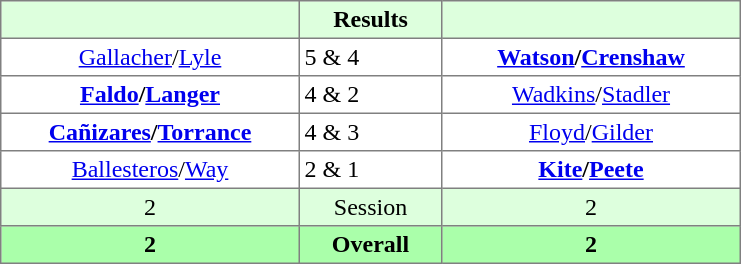<table border="1" cellpadding="3" style="border-collapse:collapse; text-align:center;">
<tr style="background:#dfd;">
<th style="width:12em;"></th>
<th style="width:5.5em;">Results</th>
<th style="width:12em;"></th>
</tr>
<tr>
<td><a href='#'>Gallacher</a>/<a href='#'>Lyle</a></td>
<td align=left> 5 & 4</td>
<td><strong><a href='#'>Watson</a>/<a href='#'>Crenshaw</a></strong></td>
</tr>
<tr>
<td><strong><a href='#'>Faldo</a>/<a href='#'>Langer</a></strong></td>
<td align=left> 4 & 2</td>
<td><a href='#'>Wadkins</a>/<a href='#'>Stadler</a></td>
</tr>
<tr>
<td><strong><a href='#'>Cañizares</a>/<a href='#'>Torrance</a></strong></td>
<td align=left> 4 & 3</td>
<td><a href='#'>Floyd</a>/<a href='#'>Gilder</a></td>
</tr>
<tr>
<td><a href='#'>Ballesteros</a>/<a href='#'>Way</a></td>
<td align=left> 2 & 1</td>
<td><strong><a href='#'>Kite</a>/<a href='#'>Peete</a></strong></td>
</tr>
<tr style="background:#dfd;">
<td>2</td>
<td>Session</td>
<td>2</td>
</tr>
<tr style="background:#afa;">
<th>2</th>
<th>Overall</th>
<th>2</th>
</tr>
</table>
